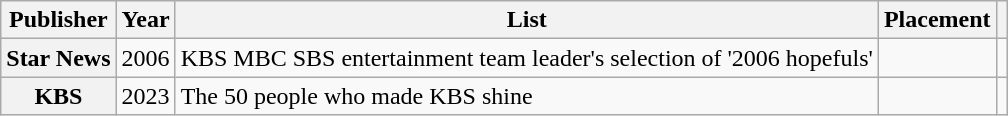<table class="wikitable plainrowheaders">
<tr>
<th scope="col">Publisher</th>
<th scope="col">Year</th>
<th scope="col">List</th>
<th scope="col">Placement</th>
<th scope="col" class="unsortable"></th>
</tr>
<tr>
<th scope="row">Star News</th>
<td>2006</td>
<td>KBS MBC SBS entertainment team leader's selection of '2006 hopefuls'</td>
<td></td>
<td></td>
</tr>
<tr>
<th scope="row">KBS</th>
<td>2023</td>
<td>The 50 people who made KBS shine</td>
<td></td>
<td></td>
</tr>
</table>
